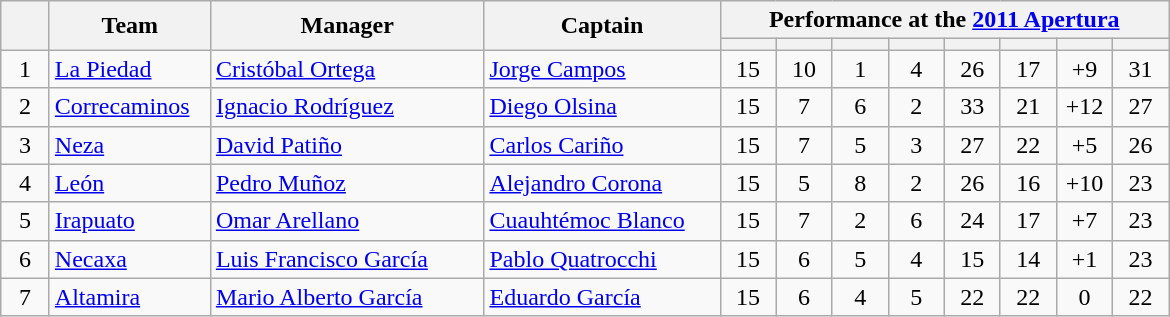<table class="wikitable" style="text-align: center;">
<tr>
<th width=25; rowspan=2></th>
<th width=100; rowspan=2>Team</th>
<th width=175; rowspan=2>Manager</th>
<th width=150; rowspan=2>Captain</th>
<th colspan=10>Performance at the <a href='#'>2011 Apertura</a></th>
</tr>
<tr>
<th width=30></th>
<th width=30></th>
<th width=30></th>
<th width=30></th>
<th width=30></th>
<th width=30></th>
<th width=30></th>
<th width=30></th>
</tr>
<tr>
<td>1</td>
<td style="text-align: left;"><a href='#'>La Piedad</a></td>
<td style="text-align: left;"> <a href='#'>Cristóbal Ortega</a></td>
<td style="text-align: left;"> <a href='#'>Jorge Campos</a></td>
<td>15</td>
<td>10</td>
<td>1</td>
<td>4</td>
<td>26</td>
<td>17</td>
<td>+9</td>
<td>31</td>
</tr>
<tr>
<td>2</td>
<td style="text-align: left;"><a href='#'>Correcaminos</a></td>
<td style="text-align: left;"> <a href='#'>Ignacio Rodríguez</a></td>
<td style="text-align: left;"> <a href='#'>Diego Olsina</a></td>
<td>15</td>
<td>7</td>
<td>6</td>
<td>2</td>
<td>33</td>
<td>21</td>
<td>+12</td>
<td>27</td>
</tr>
<tr>
<td>3</td>
<td style="text-align: left;"><a href='#'>Neza</a></td>
<td style="text-align: left;"> <a href='#'>David Patiño</a></td>
<td style="text-align: left;"> <a href='#'>Carlos Cariño</a></td>
<td>15</td>
<td>7</td>
<td>5</td>
<td>3</td>
<td>27</td>
<td>22</td>
<td>+5</td>
<td>26</td>
</tr>
<tr>
<td>4</td>
<td style="text-align: left;"><a href='#'>León</a></td>
<td style="text-align: left;"> <a href='#'>Pedro Muñoz</a></td>
<td style="text-align: left;"> <a href='#'>Alejandro Corona</a></td>
<td>15</td>
<td>5</td>
<td>8</td>
<td>2</td>
<td>26</td>
<td>16</td>
<td>+10</td>
<td>23</td>
</tr>
<tr>
<td>5</td>
<td style="text-align: left;"><a href='#'>Irapuato</a></td>
<td style="text-align: left;"> <a href='#'>Omar Arellano</a></td>
<td style="text-align: left;"> <a href='#'>Cuauhtémoc Blanco</a></td>
<td>15</td>
<td>7</td>
<td>2</td>
<td>6</td>
<td>24</td>
<td>17</td>
<td>+7</td>
<td>23</td>
</tr>
<tr>
<td>6</td>
<td style="text-align: left;"><a href='#'>Necaxa</a></td>
<td style="text-align: left;"> <a href='#'>Luis Francisco García</a></td>
<td style="text-align: left;"> <a href='#'>Pablo Quatrocchi</a></td>
<td>15</td>
<td>6</td>
<td>5</td>
<td>4</td>
<td>15</td>
<td>14</td>
<td>+1</td>
<td>23</td>
</tr>
<tr>
<td>7</td>
<td style="text-align: left;"><a href='#'>Altamira</a></td>
<td style="text-align: left;"> <a href='#'>Mario Alberto García</a></td>
<td style="text-align: left;"> <a href='#'>Eduardo García</a></td>
<td>15</td>
<td>6</td>
<td>4</td>
<td>5</td>
<td>22</td>
<td>22</td>
<td>0</td>
<td>22</td>
</tr>
</table>
